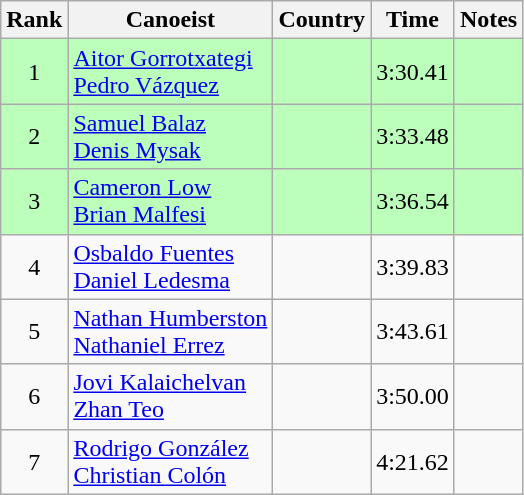<table class="wikitable" style="text-align:center">
<tr>
<th>Rank</th>
<th>Canoeist</th>
<th>Country</th>
<th>Time</th>
<th>Notes</th>
</tr>
<tr bgcolor=bbffbb>
<td>1</td>
<td align="left"><a href='#'>Aitor Gorrotxategi</a><br><a href='#'>Pedro Vázquez</a></td>
<td align="left"></td>
<td>3:30.41</td>
<td></td>
</tr>
<tr bgcolor=bbffbb>
<td>2</td>
<td align="left"><a href='#'>Samuel Balaz</a><br><a href='#'>Denis Mysak</a></td>
<td align="left"></td>
<td>3:33.48</td>
<td></td>
</tr>
<tr bgcolor=bbffbb>
<td>3</td>
<td align="left"><a href='#'>Cameron Low</a><br><a href='#'>Brian Malfesi</a></td>
<td align="left"></td>
<td>3:36.54</td>
<td></td>
</tr>
<tr>
<td>4</td>
<td align="left"><a href='#'>Osbaldo Fuentes</a><br><a href='#'>Daniel Ledesma</a></td>
<td align="left"></td>
<td>3:39.83</td>
<td></td>
</tr>
<tr>
<td>5</td>
<td align="left"><a href='#'>Nathan Humberston</a><br><a href='#'>Nathaniel Errez</a></td>
<td align="left"></td>
<td>3:43.61</td>
<td></td>
</tr>
<tr>
<td>6</td>
<td align="left"><a href='#'>Jovi Kalaichelvan</a><br><a href='#'>Zhan Teo</a></td>
<td align="left"></td>
<td>3:50.00</td>
<td></td>
</tr>
<tr>
<td>7</td>
<td align="left"><a href='#'>Rodrigo González</a><br><a href='#'>Christian Colón</a></td>
<td align="left"></td>
<td>4:21.62</td>
<td></td>
</tr>
</table>
